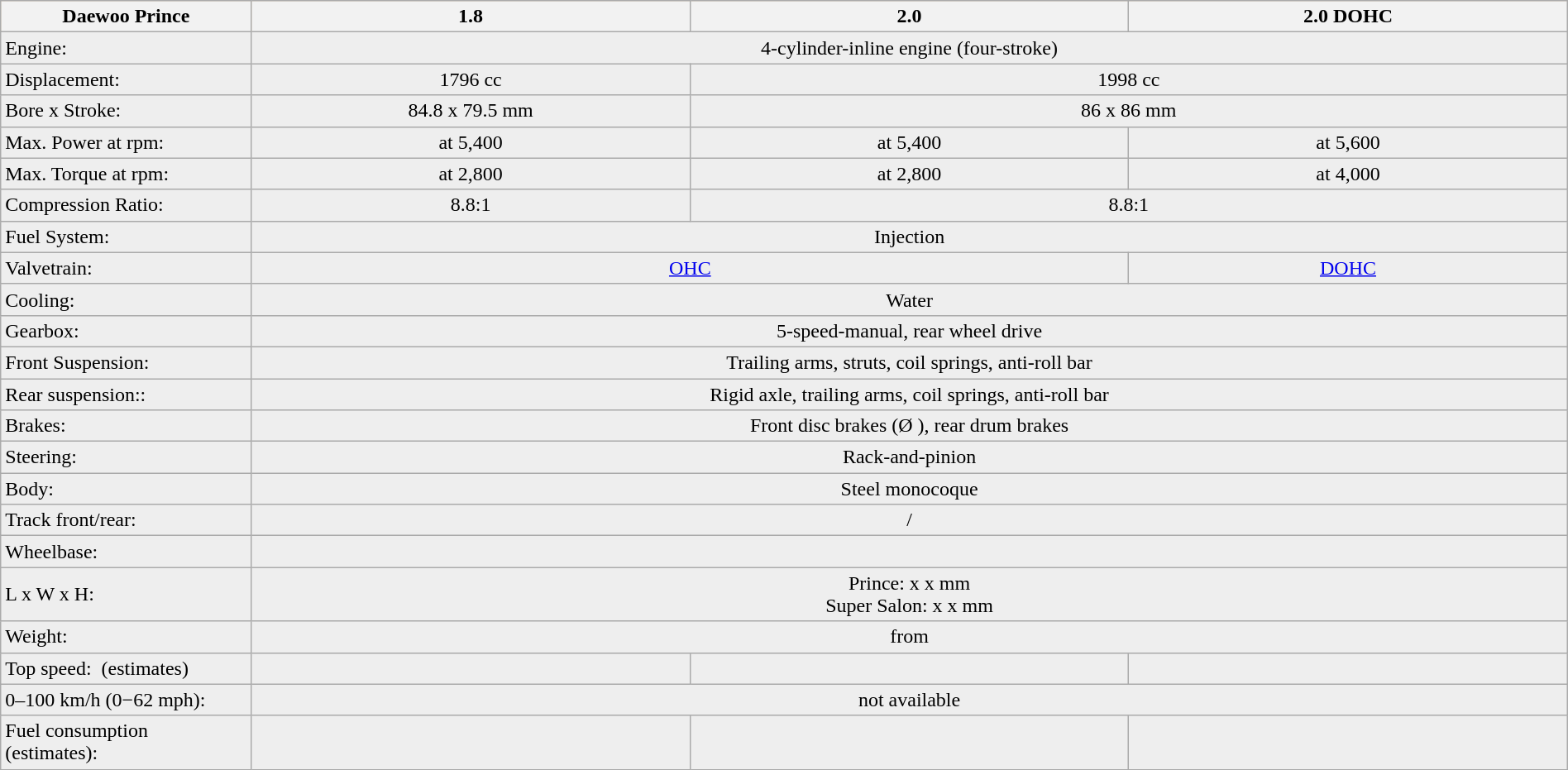<table class="wikitable" width="100%">
<tr style="background:#FFDEAD;">
<th width="16%">Daewoo Prince</th>
<th width="28%">1.8</th>
<th width="28%">2.0</th>
<th width="28%">2.0 DOHC</th>
</tr>
<tr style="background:#EEEEEE;">
<td>Engine: </td>
<td colspan="3" align="center">4-cylinder-inline engine (four-stroke)</td>
</tr>
<tr style="background:#EEEEEE;">
<td>Displacement: </td>
<td align="center">1796 cc</td>
<td colspan="2" align="center">1998 cc</td>
</tr>
<tr style="background:#EEEEEE;">
<td>Bore x Stroke: </td>
<td align="center">84.8 x 79.5 mm</td>
<td colspan="2" align="center">86 x 86 mm</td>
</tr>
<tr style="background:#EEEEEE;">
<td>Max. Power at rpm: </td>
<td align="center"> at 5,400</td>
<td align="center"> at 5,400</td>
<td align="center"> at 5,600</td>
</tr>
<tr style="background:#EEEEEE;">
<td>Max. Torque at rpm: </td>
<td align="center"> at 2,800</td>
<td align="center"> at 2,800</td>
<td align="center"> at 4,000</td>
</tr>
<tr style="background:#EEEEEE;">
<td>Compression Ratio: </td>
<td align="center">8.8:1</td>
<td colspan="2" align="center">8.8:1</td>
</tr>
<tr style="background:#EEEEEE;">
<td>Fuel System: </td>
<td colspan="3" align="center">Injection</td>
</tr>
<tr style="background:#EEEEEE;">
<td>Valvetrain: </td>
<td colspan="2" align="center"><a href='#'>OHC</a></td>
<td align="center"><a href='#'>DOHC</a></td>
</tr>
<tr style="background:#EEEEEE;">
<td>Cooling: </td>
<td colspan="3" align="center">Water</td>
</tr>
<tr style="background:#EEEEEE;">
<td>Gearbox: </td>
<td colspan="3" align="center">5-speed-manual, rear wheel drive</td>
</tr>
<tr style="background:#EEEEEE;">
<td>Front Suspension: </td>
<td colspan="3" align="center">Trailing arms, struts, coil springs, anti-roll bar</td>
</tr>
<tr style="background:#EEEEEE;">
<td>Rear suspension:: </td>
<td colspan="3" align="center">Rigid axle, trailing arms, coil springs, anti-roll bar</td>
</tr>
<tr style="background:#EEEEEE;">
<td>Brakes: </td>
<td colspan="3" align="center">Front disc brakes (Ø ), rear drum brakes</td>
</tr>
<tr style="background:#EEEEEE;">
<td>Steering: </td>
<td colspan="3" align="center">Rack-and-pinion</td>
</tr>
<tr style="background:#EEEEEE;">
<td>Body: </td>
<td colspan="3" align="center">Steel monocoque</td>
</tr>
<tr style="background:#EEEEEE;">
<td>Track front/rear: </td>
<td colspan="3" align="center"> / </td>
</tr>
<tr style="background:#EEEEEE;">
<td>Wheelbase: </td>
<td colspan="3" align="center"></td>
</tr>
<tr style="background:#EEEEEE;">
<td>L x W x H: </td>
<td colspan="3" align="center">Prince:  x  x  mm <br> Super Salon:  x  x  mm</td>
</tr>
<tr style="background:#EEEEEE;">
<td>Weight: </td>
<td colspan="3" align="center">from </td>
</tr>
<tr style="background:#EEEEEE;">
<td>Top speed:  (estimates)</td>
<td align="center"></td>
<td align="center"></td>
<td align="center"></td>
</tr>
<tr style="background:#EEEEEE;">
<td>0–100 km/h (0−62 mph): </td>
<td colspan="3" align="center">not available</td>
</tr>
<tr style="background:#EEEEEE;">
<td>Fuel consumption (estimates): </td>
<td align="center"></td>
<td align="center"></td>
<td align="center"></td>
</tr>
</table>
